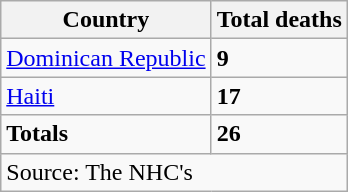<table class="wikitable floatright">
<tr>
<th>Country</th>
<th>Total deaths</th>
</tr>
<tr>
<td><a href='#'>Dominican Republic</a></td>
<td><strong>9</strong></td>
</tr>
<tr>
<td><a href='#'>Haiti</a></td>
<td><strong>17</strong></td>
</tr>
<tr>
<td><strong>Totals</strong></td>
<td><strong>26</strong></td>
</tr>
<tr>
<td colspan="2">Source: The NHC's </td>
</tr>
</table>
